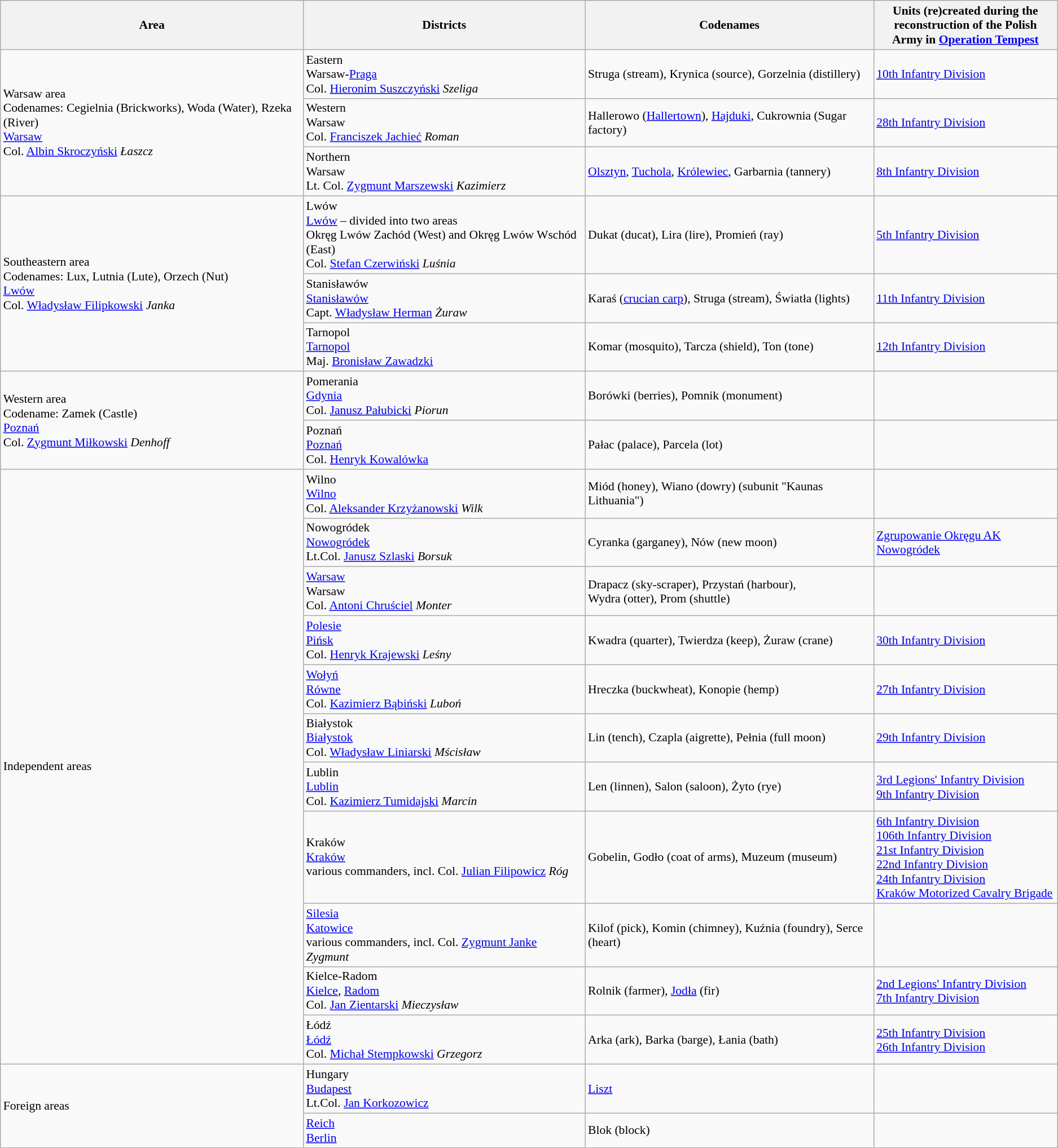<table style="font-size: 90%" class="wikitable collapsible sortable">
<tr>
<th>Area</th>
<th>Districts</th>
<th>Codenames</th>
<th>Units (re)created during the<br>reconstruction of the Polish<br>Army in <a href='#'>Operation Tempest</a></th>
</tr>
<tr>
<td ROWSPAN=3>Warsaw area<br>Codenames: Cegielnia (Brickworks), Woda (Water), Rzeka (River)<br><a href='#'>Warsaw</a><br>Col. <a href='#'>Albin Skroczyński</a> <em>Łaszcz</em></td>
<td>Eastern<br>Warsaw-<a href='#'>Praga</a><br>Col. <a href='#'>Hieronim Suszczyński</a> <em>Szeliga</em></td>
<td>Struga (stream), Krynica (source), Gorzelnia (distillery)</td>
<td><a href='#'>10th Infantry Division</a></td>
</tr>
<tr>
<td>Western<br>Warsaw<br>Col. <a href='#'>Franciszek Jachieć</a> <em>Roman</em></td>
<td>Hallerowo (<a href='#'>Hallertown</a>), <a href='#'>Hajduki</a>, Cukrownia (Sugar factory)</td>
<td><a href='#'>28th Infantry Division</a></td>
</tr>
<tr>
<td>Northern<br>Warsaw<br>Lt. Col. <a href='#'>Zygmunt Marszewski</a> <em>Kazimierz</em></td>
<td><a href='#'>Olsztyn</a>, <a href='#'>Tuchola</a>, <a href='#'>Królewiec</a>, Garbarnia (tannery)</td>
<td><a href='#'>8th Infantry Division</a></td>
</tr>
<tr>
<td ROWSPAN=3>Southeastern area<br>Codenames: Lux, Lutnia (Lute), Orzech (Nut)<br><a href='#'>Lwów</a><br>Col. <a href='#'>Władysław Filipkowski</a> <em>Janka</em></td>
<td>Lwów<br><a href='#'>Lwów</a> – divided into two areas<br>Okręg Lwów Zachód (West) and Okręg Lwów Wschód (East)<br>Col. <a href='#'>Stefan Czerwiński</a> <em>Luśnia</em></td>
<td>Dukat (ducat), Lira (lire), Promień (ray)</td>
<td><a href='#'>5th Infantry Division</a></td>
</tr>
<tr>
<td>Stanisławów<br><a href='#'>Stanisławów</a><br>Capt. <a href='#'>Władysław Herman</a> <em>Żuraw</em></td>
<td>Karaś (<a href='#'>crucian carp</a>), Struga (stream), Światła (lights)</td>
<td><a href='#'>11th Infantry Division</a></td>
</tr>
<tr>
<td>Tarnopol<br><a href='#'>Tarnopol</a><br>Maj. <a href='#'>Bronisław Zawadzki</a></td>
<td>Komar (mosquito), Tarcza (shield), Ton (tone)</td>
<td><a href='#'>12th Infantry Division</a></td>
</tr>
<tr>
<td ROWSPAN=2>Western area<br>Codename: Zamek (Castle)<br><a href='#'>Poznań</a><br>Col. <a href='#'>Zygmunt Miłkowski</a> <em>Denhoff</em></td>
<td>Pomerania<br><a href='#'>Gdynia</a><br>Col. <a href='#'>Janusz Pałubicki</a> <em>Piorun</em></td>
<td>Borówki (berries), Pomnik (monument)</td>
<td></td>
</tr>
<tr>
<td>Poznań<br><a href='#'>Poznań</a><br>Col. <a href='#'>Henryk Kowalówka</a></td>
<td>Pałac (palace), Parcela (lot)</td>
<td></td>
</tr>
<tr>
<td ROWSPAN=11>Independent areas</td>
<td>Wilno<br><a href='#'>Wilno</a><br>Col. <a href='#'>Aleksander Krzyżanowski</a> <em>Wilk</em></td>
<td>Miód (honey), Wiano (dowry) (subunit "Kaunas Lithuania")</td>
<td></td>
</tr>
<tr>
<td>Nowogródek<br><a href='#'>Nowogródek</a><br>Lt.Col. <a href='#'>Janusz Szlaski</a> <em>Borsuk</em></td>
<td>Cyranka (garganey), Nów (new moon)</td>
<td><a href='#'>Zgrupowanie Okręgu AK Nowogródek</a></td>
</tr>
<tr>
<td><a href='#'>Warsaw</a><br>Warsaw<br>Col. <a href='#'>Antoni Chruściel</a> <em>Monter</em></td>
<td>Drapacz (sky-scraper), Przystań (harbour),<br>Wydra (otter), Prom (shuttle)</td>
<td></td>
</tr>
<tr>
<td><a href='#'>Polesie</a><br><a href='#'>Pińsk</a><br>Col. <a href='#'>Henryk Krajewski</a> <em>Leśny</em></td>
<td>Kwadra (quarter), Twierdza (keep), Żuraw (crane)</td>
<td><a href='#'>30th Infantry Division</a></td>
</tr>
<tr>
<td><a href='#'>Wołyń</a><br><a href='#'>Równe</a><br>Col. <a href='#'>Kazimierz Bąbiński</a> <em>Luboń</em></td>
<td>Hreczka (buckwheat), Konopie (hemp)</td>
<td><a href='#'>27th Infantry Division</a></td>
</tr>
<tr>
<td>Białystok<br><a href='#'>Białystok</a><br>Col. <a href='#'>Władysław Liniarski</a> <em>Mścisław</em></td>
<td>Lin (tench), Czapla (aigrette), Pełnia (full moon)</td>
<td><a href='#'>29th Infantry Division</a></td>
</tr>
<tr>
<td>Lublin<br><a href='#'>Lublin</a><br>Col. <a href='#'>Kazimierz Tumidajski</a> <em>Marcin</em></td>
<td>Len (linnen), Salon (saloon), Żyto (rye)</td>
<td><a href='#'>3rd Legions' Infantry Division</a><br><a href='#'>9th Infantry Division</a></td>
</tr>
<tr>
<td>Kraków<br><a href='#'>Kraków</a><br>various commanders, incl. Col. <a href='#'>Julian Filipowicz</a> <em>Róg</em></td>
<td>Gobelin, Godło (coat of arms), Muzeum (museum)</td>
<td><a href='#'>6th Infantry Division</a><br><a href='#'>106th Infantry Division</a><br><a href='#'>21st Infantry Division</a><br><a href='#'>22nd Infantry Division</a><br><a href='#'>24th Infantry Division</a><br><a href='#'>Kraków Motorized Cavalry Brigade</a></td>
</tr>
<tr>
<td><a href='#'>Silesia</a><br><a href='#'>Katowice</a><br>various commanders, incl. Col. <a href='#'>Zygmunt Janke</a> <em>Zygmunt</em></td>
<td>Kilof (pick), Komin (chimney), Kuźnia (foundry), Serce (heart)</td>
<td></td>
</tr>
<tr>
<td>Kielce-Radom<br><a href='#'>Kielce</a>, <a href='#'>Radom</a><br>Col. <a href='#'>Jan Zientarski</a> <em>Mieczysław</em></td>
<td>Rolnik (farmer), <a href='#'>Jodła</a> (fir)</td>
<td><a href='#'>2nd Legions' Infantry Division</a><br><a href='#'>7th Infantry Division</a></td>
</tr>
<tr>
<td>Łódź<br><a href='#'>Łódź</a><br>Col. <a href='#'>Michał Stempkowski</a> <em>Grzegorz</em></td>
<td>Arka (ark), Barka (barge), Łania (bath)</td>
<td><a href='#'>25th Infantry Division</a><br><a href='#'>26th Infantry Division</a></td>
</tr>
<tr>
<td ROWSPAN=2>Foreign areas</td>
<td>Hungary<br><a href='#'>Budapest</a><br>Lt.Col. <a href='#'>Jan Korkozowicz</a></td>
<td><a href='#'>Liszt</a></td>
<td></td>
</tr>
<tr>
<td><a href='#'>Reich</a><br><a href='#'>Berlin</a></td>
<td>Blok (block)</td>
<td></td>
</tr>
</table>
